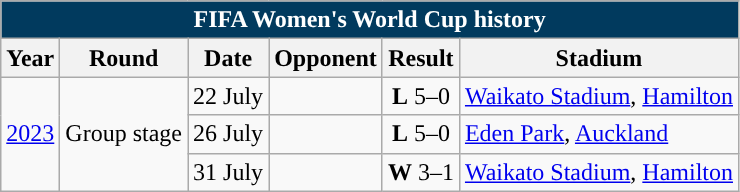<table class="wikitable mw-collapsible" style="text-align: center;font-size:100%;">
<tr>
<th colspan=6 style="background: #013A5E; color: #FFFFFF;">FIFA Women's World Cup history</th>
</tr>
<tr>
<th>Year</th>
<th>Round</th>
<th>Date</th>
<th>Opponent</th>
<th>Result</th>
<th>Stadium</th>
</tr>
<tr>
<td rowspan=3>  <a href='#'>2023</a></td>
<td rowspan=3>Group stage</td>
<td align="left">22 July</td>
<td align="left"></td>
<td><strong>L</strong> 5–0</td>
<td align="left"><a href='#'>Waikato Stadium</a>, <a href='#'>Hamilton</a></td>
</tr>
<tr>
<td align="left">26 July</td>
<td align="left"></td>
<td><strong>L</strong> 5–0</td>
<td align="left"><a href='#'>Eden Park</a>, <a href='#'>Auckland</a></td>
</tr>
<tr>
<td align="left">31 July</td>
<td align="left"></td>
<td><strong>W</strong> 3–1</td>
<td align="left"><a href='#'>Waikato Stadium</a>, <a href='#'>Hamilton</a></td>
</tr>
</table>
